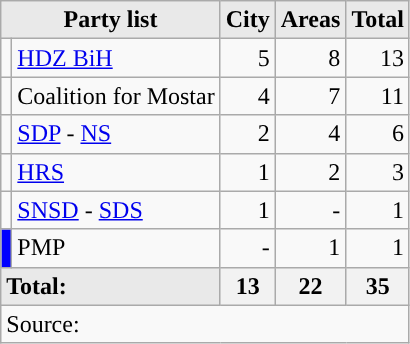<table class="wikitable" border="1">
<tr>
<th colspan="2" align="center" style="background-color:#E9E9E9">Party list</th>
<th align="center" style="background-color:#E9E9E9">City</th>
<th align="center" style="background-color:#E9E9E9">Areas</th>
<th align="center" style="background-color:#E9E9E9">Total</th>
</tr>
<tr>
<td></td>
<td align="left"><a href='#'>HDZ BiH</a></td>
<td align="right">5</td>
<td align="right">8</td>
<td align="right">13</td>
</tr>
<tr>
<td></td>
<td align="left">Coalition for Mostar</td>
<td align="right">4</td>
<td align="right">7</td>
<td align="right">11</td>
</tr>
<tr>
<td></td>
<td align="left"><a href='#'>SDP</a> - <a href='#'>NS</a></td>
<td align="right">2</td>
<td align="right">4</td>
<td align="right">6</td>
</tr>
<tr>
<td></td>
<td align="left"><a href='#'>HRS</a></td>
<td align="right">1</td>
<td align="right">2</td>
<td align="right">3</td>
</tr>
<tr>
<td></td>
<td align="left"><a href='#'>SNSD</a> - <a href='#'>SDS</a></td>
<td align="right">1</td>
<td align="right">-</td>
<td align="right">1</td>
</tr>
<tr>
<td bgcolor="blue"></td>
<td align="left">PMP</td>
<td align="right">-</td>
<td align="right">1</td>
<td align="right">1</td>
</tr>
<tr style="background-color:#E9E9E9">
<td colspan="2" align="left"><strong>Total:</strong></td>
<th align="right">13</th>
<th align="right">22</th>
<th align="right">35</th>
</tr>
<tr>
<td colspan="5" align="left">Source: </td>
</tr>
</table>
